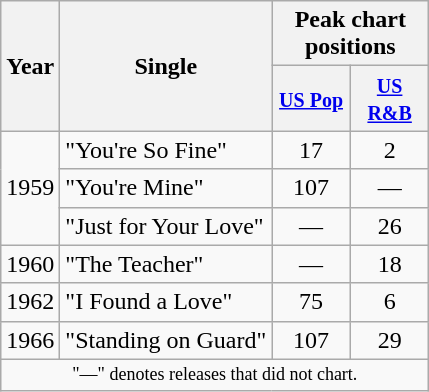<table class="wikitable">
<tr>
<th scope="col" rowspan="2">Year</th>
<th scope="col" rowspan="2">Single</th>
<th scope="col" colspan="2">Peak chart positions</th>
</tr>
<tr>
<th style="width:45px;"><small><a href='#'>US Pop</a></small><br></th>
<th style="width:45px;"><small><a href='#'>US R&B</a></small><br></th>
</tr>
<tr>
<td rowspan="3">1959</td>
<td>"You're So Fine"</td>
<td align=center>17</td>
<td align=center>2</td>
</tr>
<tr>
<td>"You're Mine"</td>
<td align=center>107</td>
<td align=center>―</td>
</tr>
<tr>
<td>"Just for Your Love"</td>
<td align=center>―</td>
<td align=center>26</td>
</tr>
<tr>
<td rowspan="1">1960</td>
<td>"The Teacher"</td>
<td align=center>―</td>
<td align=center>18</td>
</tr>
<tr>
<td rowspan="1">1962</td>
<td>"I Found a Love"</td>
<td align=center>75</td>
<td align=center>6</td>
</tr>
<tr>
<td rowspan="1">1966</td>
<td>"Standing on Guard"</td>
<td align=center>107</td>
<td align=center>29</td>
</tr>
<tr>
<td colspan="5" style="text-align:center; font-size:9pt;">"—" denotes releases that did not chart.</td>
</tr>
</table>
